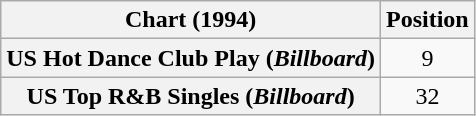<table class="wikitable plainrowheaders sortable">
<tr>
<th>Chart (1994)</th>
<th>Position</th>
</tr>
<tr>
<th scope="row">US Hot Dance Club Play (<em>Billboard</em>)</th>
<td align="center">9</td>
</tr>
<tr>
<th scope="row">US Top R&B Singles (<em>Billboard</em>)</th>
<td align="center">32</td>
</tr>
</table>
